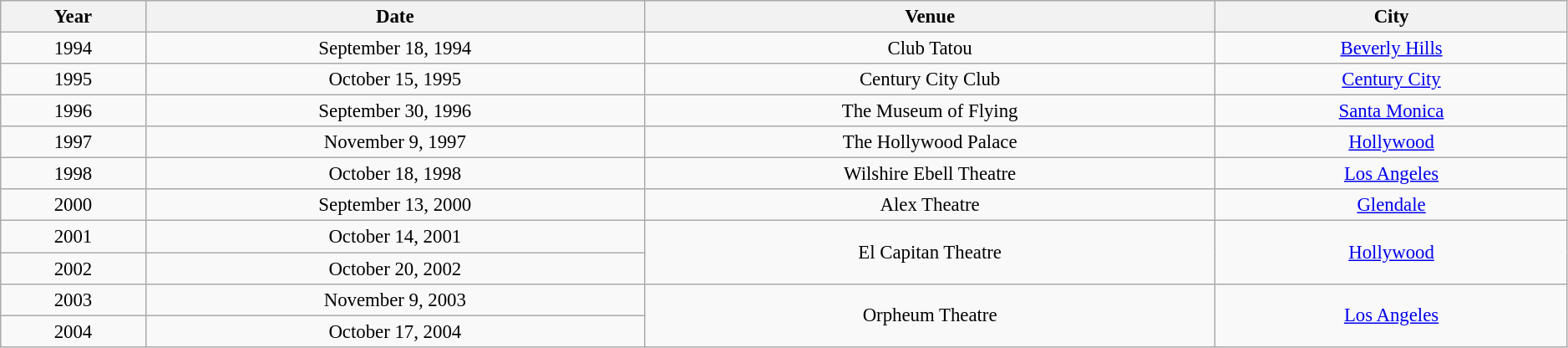<table class="sortable wikitable" style="font-size:95%; width:99%;">
<tr>
<th>Year</th>
<th>Date</th>
<th>Venue</th>
<th>City</th>
</tr>
<tr>
<td align="center">1994</td>
<td align="center">September 18, 1994</td>
<td align="center">Club Tatou</td>
<td align="center"><a href='#'>Beverly Hills</a></td>
</tr>
<tr>
<td align="center">1995</td>
<td align="center">October 15, 1995</td>
<td align="center">Century City Club</td>
<td align="center"><a href='#'>Century City</a></td>
</tr>
<tr>
<td align="center">1996</td>
<td align="center">September 30, 1996</td>
<td align="center">The Museum of Flying</td>
<td align="center"><a href='#'>Santa Monica</a></td>
</tr>
<tr>
<td align="center">1997</td>
<td align="center">November 9, 1997</td>
<td align="center">The Hollywood Palace</td>
<td align="center"><a href='#'>Hollywood</a></td>
</tr>
<tr>
<td align="center">1998</td>
<td align="center">October 18, 1998</td>
<td align="center">Wilshire Ebell Theatre</td>
<td align="center"><a href='#'>Los Angeles</a></td>
</tr>
<tr>
<td align="center">2000</td>
<td align="center">September 13, 2000</td>
<td align="center">Alex Theatre</td>
<td align="center"><a href='#'>Glendale</a></td>
</tr>
<tr>
<td align="center">2001</td>
<td align="center">October 14, 2001</td>
<td rowspan=2 align="center">El Capitan Theatre</td>
<td rowspan=2 align="center"><a href='#'>Hollywood</a></td>
</tr>
<tr>
<td align="center">2002</td>
<td align="center">October 20, 2002</td>
</tr>
<tr>
<td align="center">2003</td>
<td align="center">November 9, 2003</td>
<td rowspan=2 align="center">Orpheum Theatre</td>
<td rowspan=2 align="center"><a href='#'>Los Angeles</a></td>
</tr>
<tr>
<td align="center">2004</td>
<td align="center">October 17, 2004</td>
</tr>
</table>
